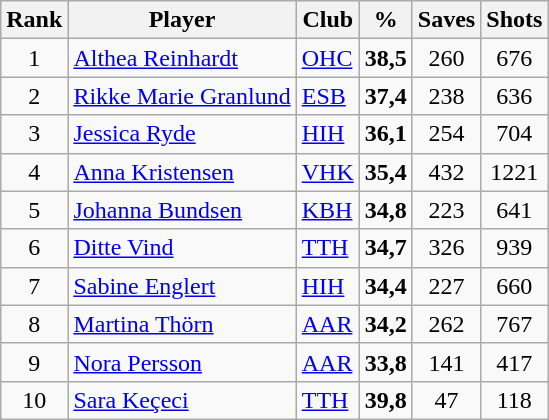<table class="wikitable sortable" style="text-align:center">
<tr>
<th>Rank</th>
<th>Player</th>
<th>Club</th>
<th>%</th>
<th>Saves</th>
<th>Shots</th>
</tr>
<tr>
<td>1</td>
<td style="text-align:left"> <a href='#'>Althea Reinhardt</a></td>
<td style="text-align:left"><a href='#'>OHC</a></td>
<td><strong>38,5</strong></td>
<td>260</td>
<td>676</td>
</tr>
<tr>
<td>2</td>
<td style="text-align:left"> <a href='#'>Rikke Marie Granlund</a></td>
<td style="text-align:left"><a href='#'>ESB</a></td>
<td><strong>37,4</strong></td>
<td>238</td>
<td>636</td>
</tr>
<tr>
<td>3</td>
<td style="text-align:left"> <a href='#'>Jessica Ryde</a></td>
<td style="text-align:left"><a href='#'>HIH</a></td>
<td><strong>36,1</strong></td>
<td>254</td>
<td>704</td>
</tr>
<tr>
<td>4</td>
<td style="text-align:left"> <a href='#'>Anna Kristensen</a></td>
<td style="text-align:left"><a href='#'>VHK</a></td>
<td><strong>35,4</strong></td>
<td>432</td>
<td>1221</td>
</tr>
<tr>
<td>5</td>
<td style="text-align:left"> <a href='#'>Johanna Bundsen</a></td>
<td style="text-align:left"><a href='#'>KBH</a></td>
<td><strong>34,8</strong></td>
<td>223</td>
<td>641</td>
</tr>
<tr>
<td>6</td>
<td style="text-align:left"> <a href='#'>Ditte Vind</a></td>
<td style="text-align:left"><a href='#'>TTH</a></td>
<td><strong>34,7</strong></td>
<td>326</td>
<td>939</td>
</tr>
<tr>
<td>7</td>
<td style="text-align:left"> <a href='#'>Sabine Englert</a></td>
<td style="text-align:left"><a href='#'>HIH</a></td>
<td><strong>34,4</strong></td>
<td>227</td>
<td>660</td>
</tr>
<tr>
<td>8</td>
<td style="text-align:left"> <a href='#'>Martina Thörn</a></td>
<td style="text-align:left"><a href='#'>AAR</a></td>
<td><strong>34,2</strong></td>
<td>262</td>
<td>767</td>
</tr>
<tr>
<td>9</td>
<td style="text-align:left"> <a href='#'>Nora Persson</a></td>
<td style="text-align:left"><a href='#'>AAR</a></td>
<td><strong>33,8</strong></td>
<td>141</td>
<td>417</td>
</tr>
<tr>
<td>10</td>
<td style="text-align:left"> <a href='#'>Sara Keçeci</a></td>
<td style="text-align:left"><a href='#'>TTH</a></td>
<td><strong>39,8</strong></td>
<td>47</td>
<td>118</td>
</tr>
</table>
